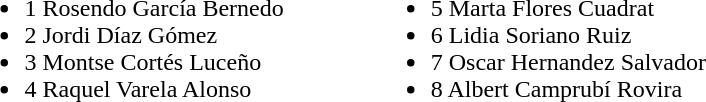<table>
<tr>
<td valign="top"><br><ul><li>1  Rosendo García Bernedo</li><li>2  Jordi Díaz Gómez</li><li>3  Montse Cortés Luceño</li><li>4  Raquel Varela Alonso</li></ul></td>
<td width="50"> </td>
<td valign="top"><br><ul><li>5  Marta Flores Cuadrat</li><li>6  Lidia Soriano Ruiz</li><li>7  Oscar Hernandez Salvador</li><li>8  Albert Camprubí Rovira</li></ul></td>
<td width="50"> </td>
<td valign="top"></td>
</tr>
</table>
